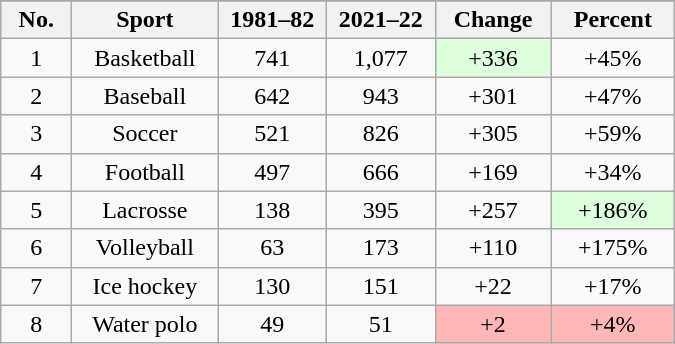<table class="wikitable sortable" style="text-align: center">
<tr>
</tr>
<tr>
<th width=40>No.</th>
<th width=90>Sport</th>
<th width=65>1981–82</th>
<th width=65>2021–22</th>
<th width=70>Change</th>
<th width=75>Percent</th>
</tr>
<tr>
<td>1</td>
<td>Basketball</td>
<td>741</td>
<td>1,077</td>
<td style="background:#dfd;">+336</td>
<td>+45%</td>
</tr>
<tr>
<td>2</td>
<td>Baseball</td>
<td>642</td>
<td>943</td>
<td>+301</td>
<td>+47%</td>
</tr>
<tr>
<td>3</td>
<td>Soccer</td>
<td>521</td>
<td>826</td>
<td>+305</td>
<td>+59%</td>
</tr>
<tr>
<td>4</td>
<td>Football</td>
<td>497</td>
<td>666</td>
<td>+169</td>
<td>+34%</td>
</tr>
<tr>
<td>5</td>
<td>Lacrosse</td>
<td>138</td>
<td>395</td>
<td>+257</td>
<td style="background:#dfd;">+186%</td>
</tr>
<tr>
<td>6</td>
<td>Volleyball</td>
<td>63</td>
<td>173</td>
<td>+110</td>
<td>+175%</td>
</tr>
<tr>
<td>7</td>
<td>Ice hockey</td>
<td>130</td>
<td>151</td>
<td>+22</td>
<td>+17%</td>
</tr>
<tr>
<td>8</td>
<td>Water polo</td>
<td>49</td>
<td>51</td>
<td style="background:#ffb6b6;">+2</td>
<td style="background:#ffb6b6;">+4%</td>
</tr>
</table>
